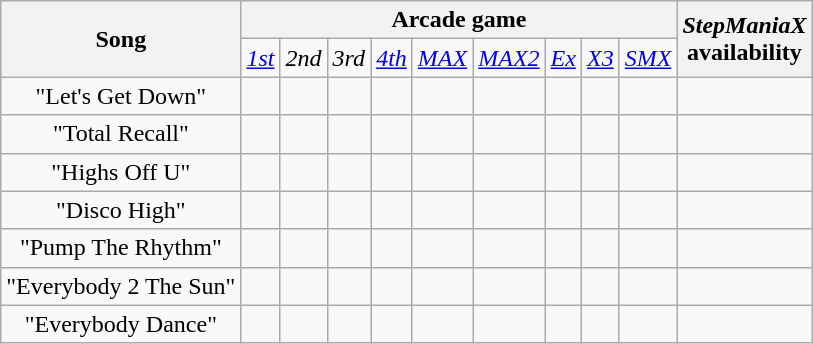<table class="wikitable" style="text-align:center">
<tr>
<th rowspan="2">Song</th>
<th colspan="9">Arcade game</th>
<th rowspan="2"><em>StepManiaX</em><br>availability</th>
</tr>
<tr>
<td><em><a href='#'>1st</a></em></td>
<td><em>2nd</em></td>
<td><em>3rd</em></td>
<td><em><a href='#'>4th</a></em></td>
<td><em><a href='#'>MAX</a></em></td>
<td><em><a href='#'>MAX2</a></em></td>
<td><em><a href='#'>Ex</a></em></td>
<td><em><a href='#'>X3</a></em></td>
<td><em><a href='#'>SMX</a></em></td>
</tr>
<tr>
<td>"Let's Get Down"</td>
<td></td>
<td></td>
<td></td>
<td></td>
<td></td>
<td></td>
<td></td>
<td></td>
<td></td>
<td></td>
</tr>
<tr>
<td>"Total Recall"</td>
<td></td>
<td></td>
<td></td>
<td></td>
<td></td>
<td></td>
<td></td>
<td></td>
<td></td>
<td></td>
</tr>
<tr>
<td>"Highs Off U"</td>
<td></td>
<td></td>
<td></td>
<td></td>
<td></td>
<td></td>
<td></td>
<td></td>
<td></td>
<td></td>
</tr>
<tr>
<td>"Disco High"</td>
<td></td>
<td></td>
<td></td>
<td></td>
<td></td>
<td></td>
<td></td>
<td></td>
<td></td>
<td></td>
</tr>
<tr>
<td>"Pump The Rhythm"</td>
<td></td>
<td></td>
<td></td>
<td></td>
<td></td>
<td></td>
<td></td>
<td></td>
<td></td>
<td></td>
</tr>
<tr>
<td>"Everybody 2 The Sun"</td>
<td></td>
<td></td>
<td></td>
<td></td>
<td></td>
<td></td>
<td></td>
<td></td>
<td></td>
<td></td>
</tr>
<tr>
<td>"Everybody Dance"</td>
<td></td>
<td></td>
<td></td>
<td></td>
<td></td>
<td></td>
<td></td>
<td></td>
<td></td>
<td></td>
</tr>
</table>
